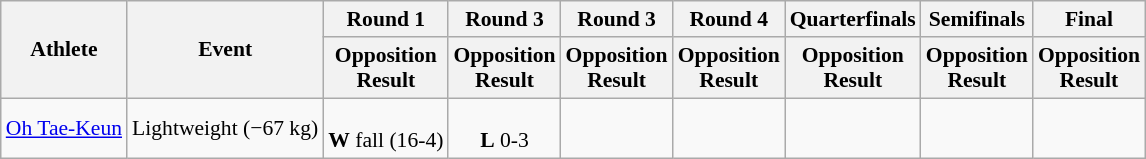<table class="wikitable" style="font-size:90%; text-align:center;">
<tr>
<th rowspan="2">Athlete</th>
<th rowspan="2">Event</th>
<th>Round 1</th>
<th>Round 3</th>
<th>Round 3</th>
<th>Round 4</th>
<th>Quarterfinals</th>
<th>Semifinals</th>
<th>Final</th>
</tr>
<tr>
<th>Opposition<br>Result</th>
<th>Opposition<br>Result</th>
<th>Opposition<br>Result</th>
<th>Opposition<br>Result</th>
<th>Opposition<br>Result</th>
<th>Opposition<br>Result</th>
<th>Opposition<br>Result</th>
</tr>
<tr>
<td align=left><a href='#'>Oh Tae-Keun</a></td>
<td>Lightweight (−67 kg)</td>
<td><br><strong>W</strong> fall (16-4)</td>
<td><br><strong>L</strong> 0-3</td>
<td></td>
<td></td>
<td></td>
<td></td>
<td></td>
</tr>
</table>
